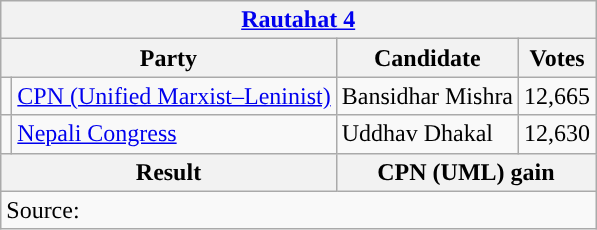<table class="wikitable">
<tr>
<th colspan="4"><a href='#'>Rautahat 4</a></th>
</tr>
<tr>
<th colspan="2">Party</th>
<th>Candidate</th>
<th>Votes</th>
</tr>
<tr>
<td style="background-color:"></td>
<td><a href='#'>CPN (Unified Marxist–Leninist)</a></td>
<td>Bansidhar Mishra</td>
<td>12,665</td>
</tr>
<tr>
<td style="background-color:"></td>
<td><a href='#'>Nepali Congress</a></td>
<td>Uddhav Dhakal</td>
<td>12,630</td>
</tr>
<tr>
<th colspan="2">Result</th>
<th colspan="2">CPN (UML) gain</th>
</tr>
<tr>
<td colspan="4">Source: </td>
</tr>
</table>
